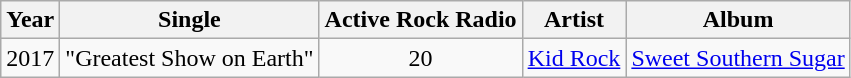<table class="wikitable" style="text-align:center;">
<tr>
<th>Year</th>
<th>Single</th>
<th>Active Rock Radio</th>
<th>Artist</th>
<th>Album</th>
</tr>
<tr>
<td>2017</td>
<td>"Greatest Show on Earth"</td>
<td>20</td>
<td><a href='#'>Kid Rock</a></td>
<td><a href='#'>Sweet Southern Sugar</a></td>
</tr>
</table>
